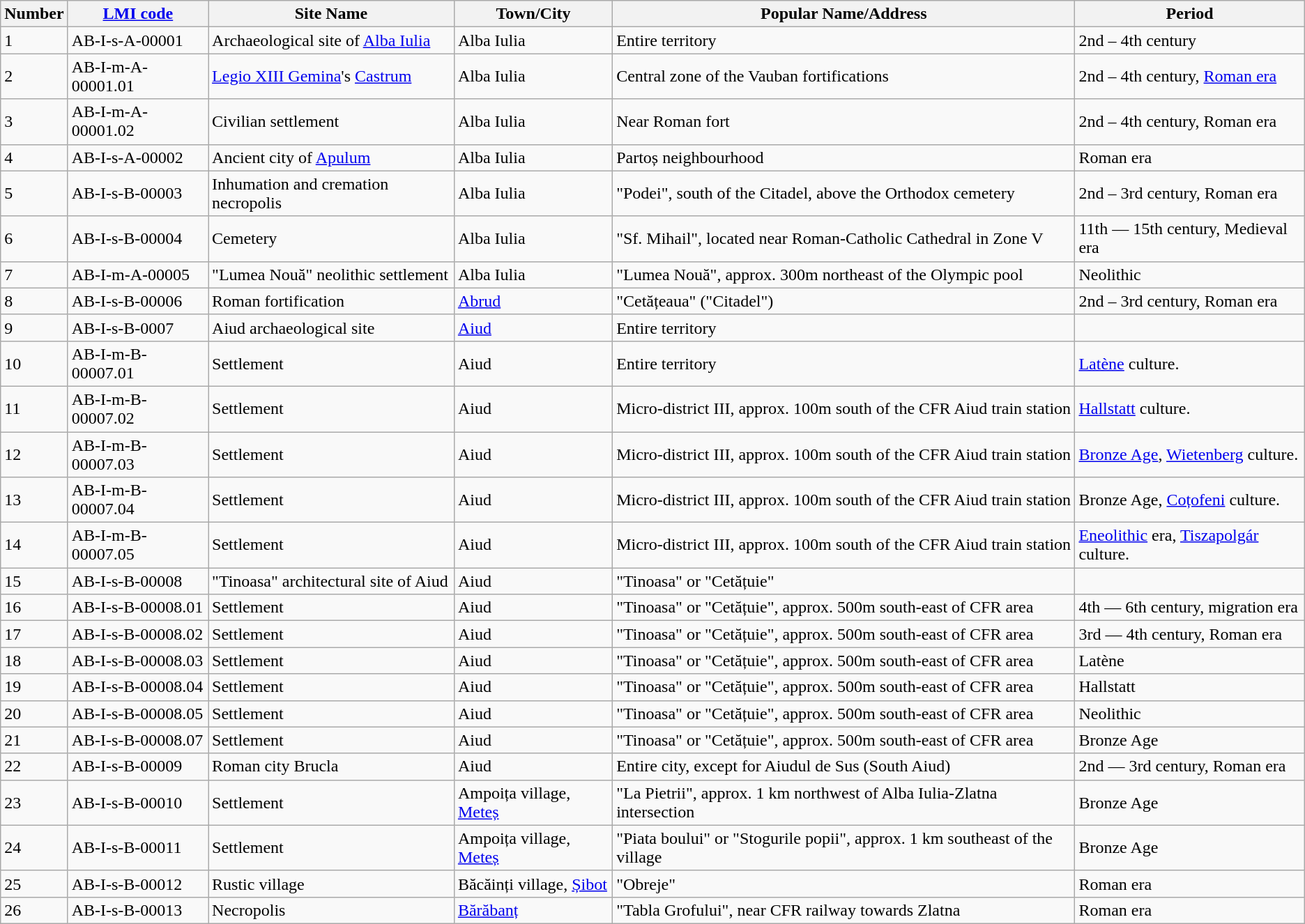<table class="wikitable sortable mw-collapsible mw-collapsed">
<tr>
<th>Number</th>
<th><a href='#'>LMI code</a></th>
<th>Site Name</th>
<th>Town/City</th>
<th>Popular Name/Address</th>
<th>Period</th>
</tr>
<tr>
<td>1</td>
<td>AB-I-s-A-00001</td>
<td>Archaeological site of <a href='#'>Alba Iulia</a></td>
<td>Alba Iulia</td>
<td>Entire territory</td>
<td>2nd – 4th century</td>
</tr>
<tr>
<td>2</td>
<td>AB-I-m-A-00001.01</td>
<td><a href='#'>Legio XIII Gemina</a>'s <a href='#'>Castrum</a></td>
<td>Alba Iulia</td>
<td>Central zone of the Vauban fortifications</td>
<td>2nd – 4th century, <a href='#'>Roman era</a></td>
</tr>
<tr>
<td>3</td>
<td>AB-I-m-A-00001.02</td>
<td>Civilian settlement</td>
<td>Alba Iulia</td>
<td>Near Roman fort</td>
<td>2nd – 4th century, Roman era</td>
</tr>
<tr>
<td>4</td>
<td>AB-I-s-A-00002</td>
<td>Ancient city of <a href='#'>Apulum</a></td>
<td>Alba Iulia</td>
<td>Partoș neighbourhood</td>
<td>Roman era</td>
</tr>
<tr>
<td>5</td>
<td>AB-I-s-B-00003</td>
<td>Inhumation and cremation necropolis</td>
<td>Alba Iulia</td>
<td>"Podei", south of the Citadel, above the Orthodox cemetery</td>
<td>2nd – 3rd century, Roman era</td>
</tr>
<tr>
<td>6</td>
<td>AB-I-s-B-00004</td>
<td>Cemetery</td>
<td>Alba Iulia</td>
<td>"Sf. Mihail", located near Roman-Catholic Cathedral in Zone V</td>
<td>11th — 15th century, Medieval era</td>
</tr>
<tr>
<td>7</td>
<td>AB-I-m-A-00005</td>
<td>"Lumea Nouă" neolithic settlement</td>
<td>Alba Iulia</td>
<td>"Lumea Nouă", approx. 300m northeast of the Olympic pool</td>
<td>Neolithic</td>
</tr>
<tr>
<td>8</td>
<td>AB-I-s-B-00006</td>
<td>Roman fortification</td>
<td><a href='#'>Abrud</a></td>
<td>"Cetățeaua" ("Citadel")</td>
<td>2nd – 3rd century, Roman era</td>
</tr>
<tr>
<td>9</td>
<td>AB-I-s-B-0007</td>
<td>Aiud archaeological site</td>
<td><a href='#'>Aiud</a></td>
<td>Entire territory</td>
<td></td>
</tr>
<tr>
<td>10</td>
<td>AB-I-m-B-00007.01</td>
<td>Settlement</td>
<td>Aiud</td>
<td>Entire territory</td>
<td><a href='#'>Latène</a> culture.</td>
</tr>
<tr>
<td>11</td>
<td>AB-I-m-B-00007.02</td>
<td>Settlement</td>
<td>Aiud</td>
<td>Micro-district III, approx. 100m south of the CFR Aiud train station</td>
<td><a href='#'>Hallstatt</a> culture.</td>
</tr>
<tr>
<td>12</td>
<td>AB-I-m-B-00007.03</td>
<td>Settlement</td>
<td>Aiud</td>
<td>Micro-district III, approx. 100m south of the CFR Aiud train station</td>
<td><a href='#'>Bronze Age</a>, <a href='#'>Wietenberg</a> culture.</td>
</tr>
<tr>
<td>13</td>
<td>AB-I-m-B-00007.04</td>
<td>Settlement</td>
<td>Aiud</td>
<td>Micro-district III, approx. 100m south of the CFR Aiud train station</td>
<td>Bronze Age, <a href='#'>Coțofeni</a> culture.</td>
</tr>
<tr>
<td>14</td>
<td>AB-I-m-B-00007.05</td>
<td>Settlement</td>
<td>Aiud</td>
<td>Micro-district III, approx. 100m south of the CFR Aiud train station</td>
<td><a href='#'>Eneolithic</a> era, <a href='#'>Tiszapolgár</a> culture.</td>
</tr>
<tr>
<td>15</td>
<td>AB-I-s-B-00008</td>
<td>"Tinoasa" architectural site of Aiud</td>
<td>Aiud</td>
<td>"Tinoasa" or "Cetățuie"</td>
<td></td>
</tr>
<tr>
<td>16</td>
<td>AB-I-s-B-00008.01</td>
<td>Settlement</td>
<td>Aiud</td>
<td>"Tinoasa" or "Cetățuie", approx. 500m south-east of CFR area</td>
<td>4th — 6th century, migration era</td>
</tr>
<tr>
<td>17</td>
<td>AB-I-s-B-00008.02</td>
<td>Settlement</td>
<td>Aiud</td>
<td>"Tinoasa" or "Cetățuie", approx. 500m south-east of CFR area</td>
<td>3rd — 4th century, Roman era</td>
</tr>
<tr>
<td>18</td>
<td>AB-I-s-B-00008.03</td>
<td>Settlement</td>
<td>Aiud</td>
<td>"Tinoasa" or "Cetățuie", approx. 500m south-east of CFR area</td>
<td>Latène</td>
</tr>
<tr>
<td>19</td>
<td>AB-I-s-B-00008.04</td>
<td>Settlement</td>
<td>Aiud</td>
<td>"Tinoasa" or "Cetățuie", approx. 500m south-east of CFR area</td>
<td>Hallstatt</td>
</tr>
<tr>
<td>20</td>
<td>AB-I-s-B-00008.05</td>
<td>Settlement</td>
<td>Aiud</td>
<td>"Tinoasa" or "Cetățuie", approx. 500m south-east of CFR area</td>
<td>Neolithic</td>
</tr>
<tr>
<td>21</td>
<td>AB-I-s-B-00008.07</td>
<td>Settlement</td>
<td>Aiud</td>
<td>"Tinoasa" or "Cetățuie", approx. 500m south-east of CFR area</td>
<td>Bronze Age</td>
</tr>
<tr>
<td>22</td>
<td>AB-I-s-B-00009</td>
<td>Roman city Brucla</td>
<td>Aiud</td>
<td>Entire city, except for Aiudul de Sus (South Aiud)</td>
<td>2nd — 3rd century, Roman era</td>
</tr>
<tr>
<td>23</td>
<td>AB-I-s-B-00010</td>
<td>Settlement</td>
<td>Ampoița village, <a href='#'>Meteș</a></td>
<td>"La Pietrii", approx. 1 km northwest of Alba Iulia-Zlatna intersection</td>
<td>Bronze Age</td>
</tr>
<tr>
<td>24</td>
<td>AB-I-s-B-00011</td>
<td>Settlement</td>
<td>Ampoița village, <a href='#'>Meteș</a></td>
<td>"Piata boului" or "Stogurile popii", approx. 1 km southeast of the village</td>
<td>Bronze Age</td>
</tr>
<tr>
<td>25</td>
<td>AB-I-s-B-00012</td>
<td>Rustic village</td>
<td>Băcăinți village, <a href='#'>Șibot</a></td>
<td>"Obreje"</td>
<td>Roman era</td>
</tr>
<tr>
<td>26</td>
<td>AB-I-s-B-00013</td>
<td>Necropolis</td>
<td><a href='#'>Bărăbanț</a></td>
<td>"Tabla Grofului", near CFR railway towards Zlatna</td>
<td>Roman era</td>
</tr>
</table>
